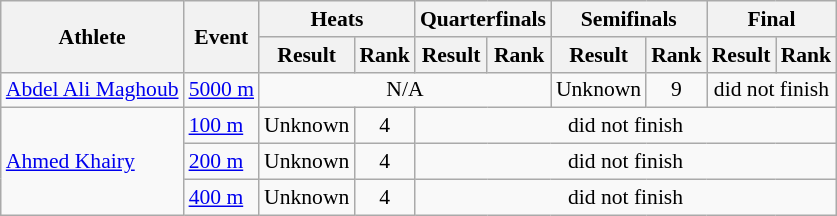<table class=wikitable style="font-size:90%">
<tr>
<th rowspan=2>Athlete</th>
<th rowspan=2>Event</th>
<th colspan=2>Heats</th>
<th colspan=2>Quarterfinals</th>
<th colspan=2>Semifinals</th>
<th colspan=2>Final</th>
</tr>
<tr>
<th>Result</th>
<th>Rank</th>
<th>Result</th>
<th>Rank</th>
<th>Result</th>
<th>Rank</th>
<th>Result</th>
<th>Rank</th>
</tr>
<tr>
<td><a href='#'>Abdel Ali Maghoub</a></td>
<td><a href='#'>5000 m</a></td>
<td align=center colspan=4>N/A</td>
<td align=center>Unknown</td>
<td align=center>9</td>
<td align=center colspan=2>did not finish</td>
</tr>
<tr>
<td rowspan=3><a href='#'>Ahmed Khairy</a></td>
<td><a href='#'>100 m</a></td>
<td align=center>Unknown</td>
<td align=center>4</td>
<td align=center colspan=6>did not finish</td>
</tr>
<tr>
<td><a href='#'>200 m</a></td>
<td align=center>Unknown</td>
<td align=center>4</td>
<td align=center colspan=6>did not finish</td>
</tr>
<tr>
<td><a href='#'>400 m</a></td>
<td align=center>Unknown</td>
<td align=center>4</td>
<td align=center colspan=6>did not finish</td>
</tr>
</table>
